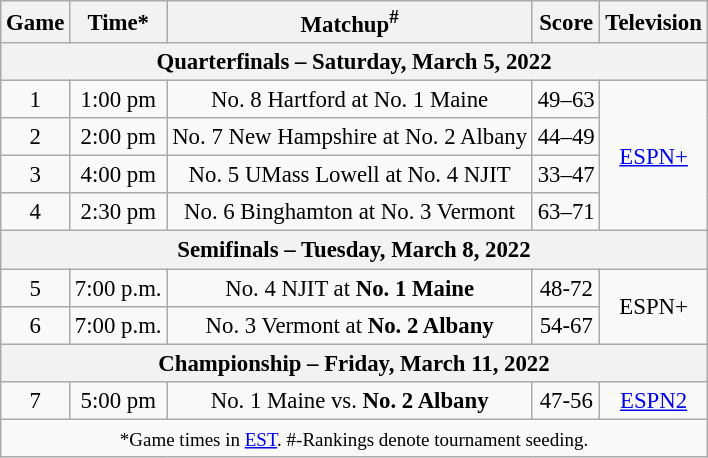<table class="wikitable" style="font-size: 95%;text-align:center">
<tr>
<th>Game</th>
<th>Time*</th>
<th>Matchup<sup>#</sup></th>
<th>Score</th>
<th>Television</th>
</tr>
<tr>
<th colspan="6">Quarterfinals – Saturday, March 5, 2022</th>
</tr>
<tr>
<td>1</td>
<td>1:00 pm</td>
<td>No. 8 Hartford at No. 1 Maine</td>
<td>49–63</td>
<td rowspan="4"><a href='#'>ESPN+</a></td>
</tr>
<tr>
<td>2</td>
<td>2:00 pm</td>
<td>No. 7 New Hampshire at No. 2 Albany</td>
<td>44–49</td>
</tr>
<tr>
<td>3</td>
<td>4:00 pm</td>
<td>No. 5 UMass Lowell at No. 4 NJIT</td>
<td>33–47</td>
</tr>
<tr>
<td>4</td>
<td>2:30 pm</td>
<td>No. 6 Binghamton at No. 3 Vermont</td>
<td>63–71</td>
</tr>
<tr>
<th colspan="6">Semifinals – Tuesday, March 8, 2022</th>
</tr>
<tr>
<td>5</td>
<td>7:00 p.m.</td>
<td>No. 4 NJIT at <strong>No. 1 Maine</strong></td>
<td>48-72</td>
<td rowspan="2">ESPN+</td>
</tr>
<tr>
<td>6</td>
<td>7:00 p.m.</td>
<td>No. 3 Vermont at <strong>No. 2 Albany</strong></td>
<td>54-67</td>
</tr>
<tr>
<th colspan="6">Championship – Friday, March 11, 2022</th>
</tr>
<tr>
<td>7</td>
<td>5:00 pm</td>
<td>No. 1 Maine vs. <strong>No. 2 Albany</strong></td>
<td>47-56</td>
<td rowspan="1"><a href='#'>ESPN2</a></td>
</tr>
<tr>
<td colspan="6"><small>*Game times in <a href='#'>EST</a>. #-Rankings denote tournament seeding.</small></td>
</tr>
</table>
